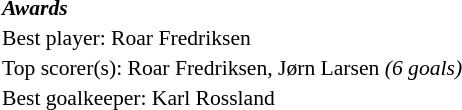<table width=100% cellspacing=1 style="font-size: 90%;">
<tr>
<td><strong><em>Awards</em></strong></td>
</tr>
<tr>
<td>Best player:  Roar Fredriksen</td>
</tr>
<tr>
<td colspan=4>Top scorer(s):  Roar Fredriksen,  Jørn Larsen <em>(6 goals)</em></td>
</tr>
<tr>
<td>Best goalkeeper:  Karl Rossland</td>
</tr>
</table>
